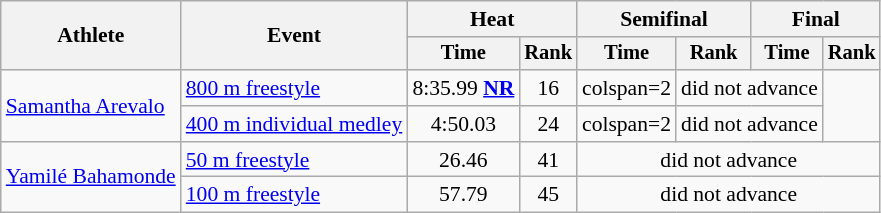<table class=wikitable style="font-size:90%">
<tr>
<th rowspan="2">Athlete</th>
<th rowspan="2">Event</th>
<th colspan="2">Heat</th>
<th colspan="2">Semifinal</th>
<th colspan="2">Final</th>
</tr>
<tr style="font-size:95%">
<th>Time</th>
<th>Rank</th>
<th>Time</th>
<th>Rank</th>
<th>Time</th>
<th>Rank</th>
</tr>
<tr align=center>
<td align=left rowspan=2><a href='#'>Samantha Arevalo</a></td>
<td align=left><a href='#'>800 m freestyle</a></td>
<td>8:35.99 <strong><a href='#'>NR</a></strong></td>
<td>16</td>
<td>colspan=2 </td>
<td colspan=2>did not advance</td>
</tr>
<tr align=center>
<td align=left><a href='#'>400 m individual medley</a></td>
<td>4:50.03</td>
<td>24</td>
<td>colspan=2 </td>
<td colspan=2>did not advance</td>
</tr>
<tr align=center>
<td align=left rowspan=2><a href='#'>Yamilé Bahamonde</a></td>
<td align=left><a href='#'>50 m freestyle</a></td>
<td>26.46</td>
<td>41</td>
<td colspan=4>did not advance</td>
</tr>
<tr align=center>
<td align=left><a href='#'>100 m freestyle</a></td>
<td>57.79</td>
<td>45</td>
<td colspan=4>did not advance</td>
</tr>
</table>
